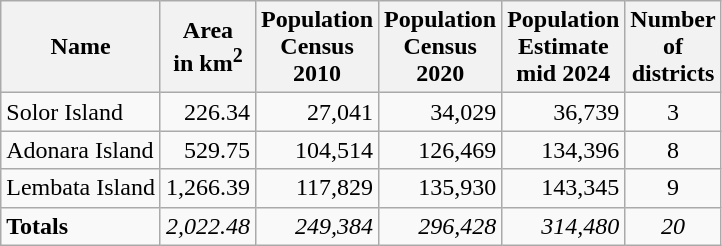<table class="sortable wikitable">
<tr>
<th>Name</th>
<th>Area <br>in km<sup>2</sup></th>
<th>Population<br>Census<br>2010</th>
<th>Population<br>Census<br>2020</th>
<th>Population<br>Estimate<br>mid 2024</th>
<th>Number<br>of<br>districts</th>
</tr>
<tr>
<td>Solor Island </td>
<td align="right">226.34</td>
<td align="right">27,041</td>
<td align="right">34,029</td>
<td align="right">36,739</td>
<td align="center">3</td>
</tr>
<tr>
<td>Adonara Island </td>
<td align="right">529.75</td>
<td align="right">104,514</td>
<td align="right">126,469</td>
<td align="right">134,396</td>
<td align="center">8</td>
</tr>
<tr>
<td>Lembata Island </td>
<td align="right">1,266.39</td>
<td align="right">117,829</td>
<td align="right">135,930</td>
<td align="right">143,345</td>
<td align="center">9</td>
</tr>
<tr>
<td><strong>Totals</strong></td>
<td align="right"><em>2,022.48</em></td>
<td align="right"><em>249,384</em></td>
<td align="right"><em>296,428</em></td>
<td align="right"><em>314,480</em></td>
<td align="center"><em>20</em></td>
</tr>
</table>
